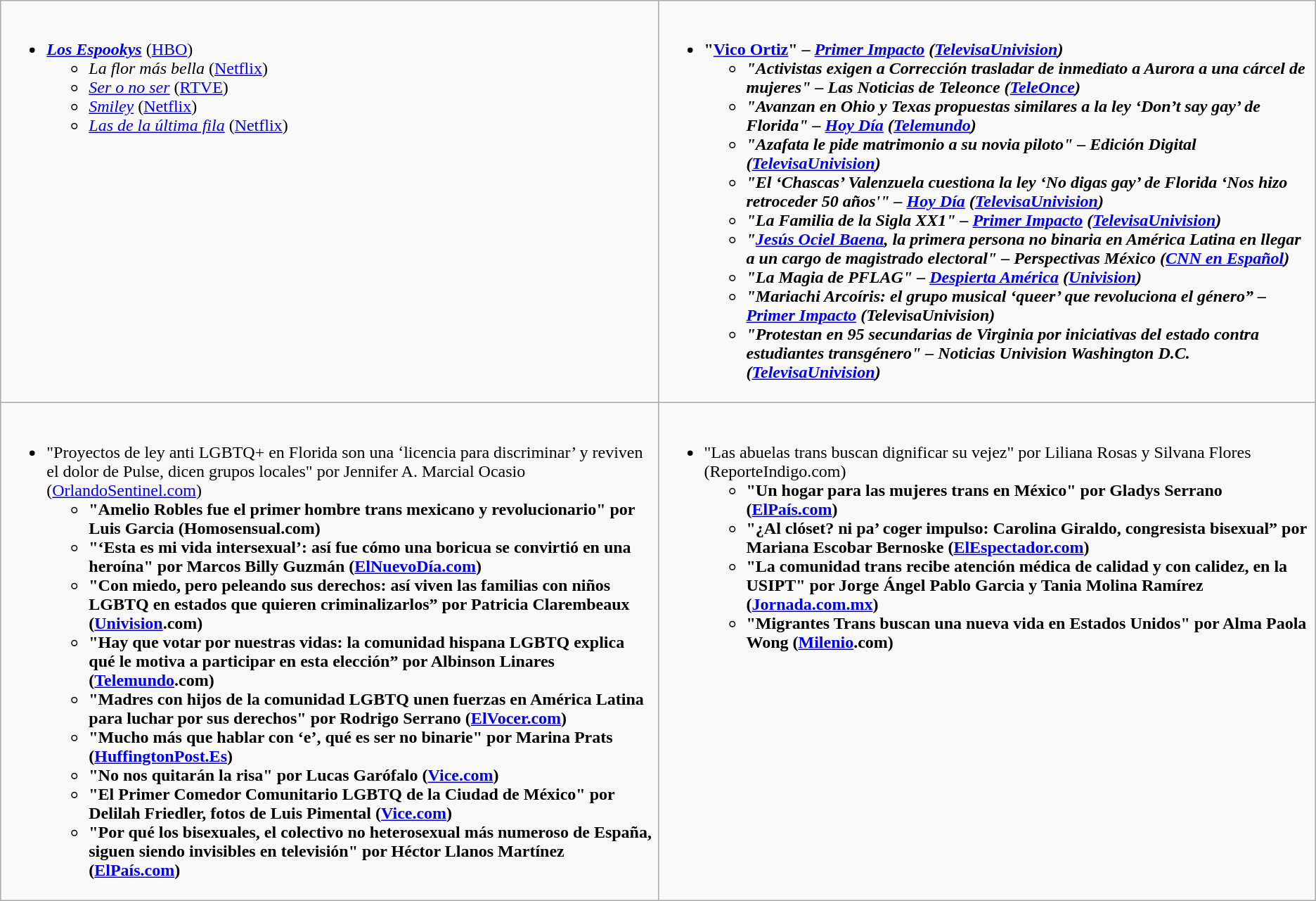<table class=wikitable>
<tr>
<td style="vertical-align:top; width:50%;"><br><ul><li><strong><em><a href='#'>Los Espookys</a></em></strong> (<a href='#'>HBO</a>)<ul><li><em>La flor más bella</em> (<a href='#'>Netflix</a>)</li><li><em><a href='#'>Ser o no ser</a></em> (<a href='#'>RTVE</a>)</li><li><em><a href='#'>Smiley</a></em> (<a href='#'>Netflix</a>)</li><li><em><a href='#'>Las de la última fila</a></em> (<a href='#'>Netflix</a>)</li></ul></li></ul></td>
<td style="vertical-align:top; width:50%;"><br><ul><li><strong>"<a href='#'>Vico Ortiz</a>" – <em><a href='#'>Primer Impacto</a><strong><em> (<a href='#'>TelevisaUnivision</a>)<ul><li>"Activistas exigen a Corrección trasladar de inmediato a Aurora a una cárcel de mujeres" – </em>Las Noticias de Teleonce<em> (<a href='#'>TeleOnce</a>)</li><li>"Avanzan en Ohio y Texas propuestas similares a la ley ‘Don’t say gay’ de Florida" – </em><a href='#'>Hoy Día</a><em> (<a href='#'>Telemundo</a>)</li><li>"Azafata le pide matrimonio a su novia piloto" – </em>Edición Digital<em> (<a href='#'>TelevisaUnivision</a>)</li><li>"El ‘Chascas’ Valenzuela cuestiona la ley ‘No digas gay’ de Florida ‘Nos hizo retroceder 50 años'" – </em><a href='#'>Hoy Día</a><em> (<a href='#'>TelevisaUnivision</a>)</li><li>"La Familia de la Sigla XX1" – </em><a href='#'>Primer Impacto</a><em> (<a href='#'>TelevisaUnivision</a>)</li><li>"<a href='#'>Jesús Ociel Baena</a>, la primera persona no binaria en América Latina en llegar a un cargo de magistrado electoral" – </em>Perspectivas México<em> (<a href='#'>CNN en Español</a>)</li><li>"La Magia de PFLAG" – </em><a href='#'>Despierta América</a><em> (<a href='#'>Univision</a>)</li><li>"Mariachi Arcoíris: el grupo musical ‘queer’ que revoluciona el género” – </em><a href='#'>Primer Impacto</a><em> (TelevisaUnivision)</li><li>"Protestan en 95 secundarias de Virginia por iniciativas del estado contra estudiantes transgénero" – </em>Noticias Univision Washington D.C.<em> (<a href='#'>TelevisaUnivision</a>)</li></ul></li></ul></td>
</tr>
<tr>
<td style="vertical-align:top; width:50%;"><br><ul><li></strong>"Proyectos de ley anti LGBTQ+ en Florida son una ‘licencia para discriminar’ y reviven el dolor de Pulse, dicen grupos locales" por Jennifer A. Marcial Ocasio (<a href='#'>OrlandoSentinel.com</a>)<strong><ul><li>"Amelio Robles fue el primer hombre trans mexicano y revolucionario" por Luis Garcia (Homosensual.com)</li><li>"‘Esta es mi vida intersexual’: así fue cómo una boricua se convirtió en una heroína" por Marcos Billy Guzmán (<a href='#'>ElNuevoDía.com</a>)</li><li>"Con miedo, pero peleando sus derechos: así viven las familias con niños LGBTQ en estados que quieren criminalizarlos” por Patricia Clarembeaux (<a href='#'>Univision</a>.com)</li><li>"Hay que votar por nuestras vidas: la comunidad hispana LGBTQ explica qué le motiva a participar en esta elección” por Albinson Linares (<a href='#'>Telemundo</a>.com)</li><li>"Madres con hijos de la comunidad LGBTQ unen fuerzas en América Latina para luchar por sus derechos" por Rodrigo Serrano (<a href='#'>ElVocer.com</a>)</li><li>"Mucho más que hablar con ‘e’, qué es ser no binarie" por Marina Prats (<a href='#'>HuffingtonPost.Es</a>)</li><li>"No nos quitarán la risa" por Lucas Garófalo (<a href='#'>Vice.com</a>)</li><li>"El Primer Comedor Comunitario LGBTQ de la Ciudad de México" por Delilah Friedler, fotos de Luis Pimental (<a href='#'>Vice.com</a>)</li><li>"Por qué los bisexuales, el colectivo no heterosexual más numeroso de España, siguen siendo invisibles en televisión" por Héctor Llanos Martínez (<a href='#'>ElPaís.com</a>)</li></ul></li></ul></td>
<td style="vertical-align:top; width:50%;"><br><ul><li></strong>"Las abuelas trans buscan dignificar su vejez" por Liliana Rosas y Silvana Flores (ReporteIndigo.com)<strong><ul><li>"Un hogar para las mujeres trans en México" por Gladys Serrano (<a href='#'>ElPaís.com</a>)</li><li>"¿Al clóset? ni pa’ coger impulso: Carolina Giraldo, congresista bisexual” por Mariana Escobar Bernoske (<a href='#'>ElEspectador.com</a>)</li><li>"La comunidad trans recibe atención médica de calidad y con calidez, en la USIPT" por Jorge Ángel Pablo Garcia y Tania Molina Ramírez (<a href='#'>Jornada.com.mx</a>)</li><li>"Migrantes Trans buscan una nueva vida en Estados Unidos" por Alma Paola Wong (<a href='#'>Milenio</a>.com)</li></ul></li></ul></td>
</tr>
</table>
